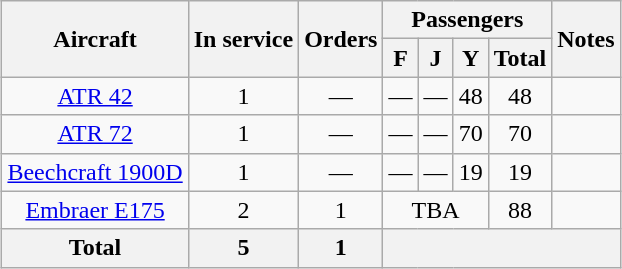<table class="wikitable" style="border-collapse:collapse;text-align:center;margin:auto;">
<tr>
<th rowspan="2">Aircraft</th>
<th rowspan="2">In service</th>
<th rowspan="2">Orders</th>
<th colspan="4">Passengers</th>
<th rowspan="2">Notes</th>
</tr>
<tr>
<th><abbr>F</abbr></th>
<th><abbr>J</abbr></th>
<th><abbr>Y</abbr></th>
<th>Total</th>
</tr>
<tr>
<td><a href='#'>ATR 42</a></td>
<td>1</td>
<td>—</td>
<td>—</td>
<td>—</td>
<td>48</td>
<td>48</td>
<td></td>
</tr>
<tr>
<td><a href='#'>ATR 72</a></td>
<td>1</td>
<td>—</td>
<td>—</td>
<td>—</td>
<td>70</td>
<td>70</td>
<td></td>
</tr>
<tr>
<td><a href='#'>Beechcraft 1900D</a></td>
<td>1</td>
<td>—</td>
<td>—</td>
<td>—</td>
<td>19</td>
<td>19</td>
<td></td>
</tr>
<tr>
<td><a href='#'>Embraer E175</a></td>
<td>2</td>
<td>1</td>
<td colspan="3">TBA</td>
<td>88</td>
<td></td>
</tr>
<tr>
<th>Total</th>
<th>5</th>
<th>1</th>
<th colspan="5"></th>
</tr>
</table>
